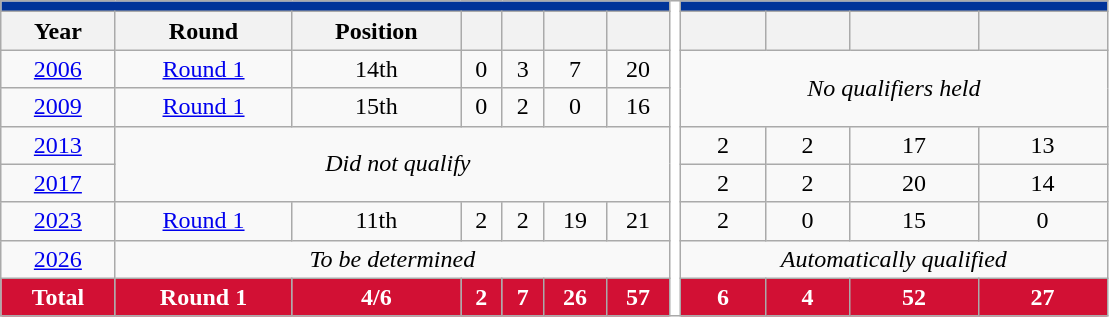<table class="wikitable" style="text-align: center;">
<tr>
<th style="background:#039;" colspan="7"><a href='#'></a> </th>
<th style="background:white; width:1%;" rowspan="9"></th>
<th style="background:#039; color:#FFFFFF;" colspan="5"><a href='#'></a> </th>
</tr>
<tr>
<th>Year</th>
<th>Round</th>
<th>Position</th>
<th></th>
<th></th>
<th></th>
<th></th>
<th></th>
<th></th>
<th></th>
<th></th>
</tr>
<tr>
<td> <a href='#'>2006</a></td>
<td><a href='#'>Round 1</a></td>
<td>14th</td>
<td>0</td>
<td>3</td>
<td>7</td>
<td>20</td>
<td colspan=4 rowspan=2 align=center><em>No qualifiers held</em></td>
</tr>
<tr>
<td> <a href='#'>2009</a></td>
<td><a href='#'>Round 1</a></td>
<td>15th</td>
<td>0</td>
<td>2</td>
<td>0</td>
<td>16</td>
</tr>
<tr>
<td><a href='#'>2013</a></td>
<td colspan=7 rowspan=2 align=center><em>Did not qualify</em></td>
<td>2</td>
<td>2</td>
<td>17</td>
<td>13</td>
</tr>
<tr>
<td><a href='#'>2017</a></td>
<td>2</td>
<td>2</td>
<td>20</td>
<td>14</td>
</tr>
<tr>
<td> <a href='#'>2023</a></td>
<td><a href='#'>Round 1</a></td>
<td>11th</td>
<td>2</td>
<td>2</td>
<td>19</td>
<td>21</td>
<td>2</td>
<td>0</td>
<td>15</td>
<td>0</td>
</tr>
<tr>
<td> <a href='#'>2026</a></td>
<td colspan=6 align=center><em>To be determined</em></td>
<td colspan=4 align=center><em>Automatically qualified</em></td>
</tr>
<tr>
<th style="color:white; background:#D21034;">Total</th>
<th style="color:white; background:#D21034;">Round 1</th>
<th style="color:white; background:#D21034;">4/6</th>
<th style="color:white; background:#D21034;">2</th>
<th style="color:white; background:#D21034;">7</th>
<th style="color:white; background:#D21034;">26</th>
<th style="color:white; background:#D21034;">57</th>
<th style="color:white; background:#D21034;">6</th>
<th style="color:white; background:#D21034;">4</th>
<th style="color:white; background:#D21034;">52</th>
<th style="color:white; background:#D21034;">27</th>
</tr>
</table>
